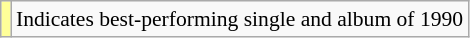<table class="wikitable" style="font-size:90%;">
<tr>
<td style="background-color:#FFFF99"></td>
<td>Indicates best-performing single and album of 1990</td>
</tr>
</table>
